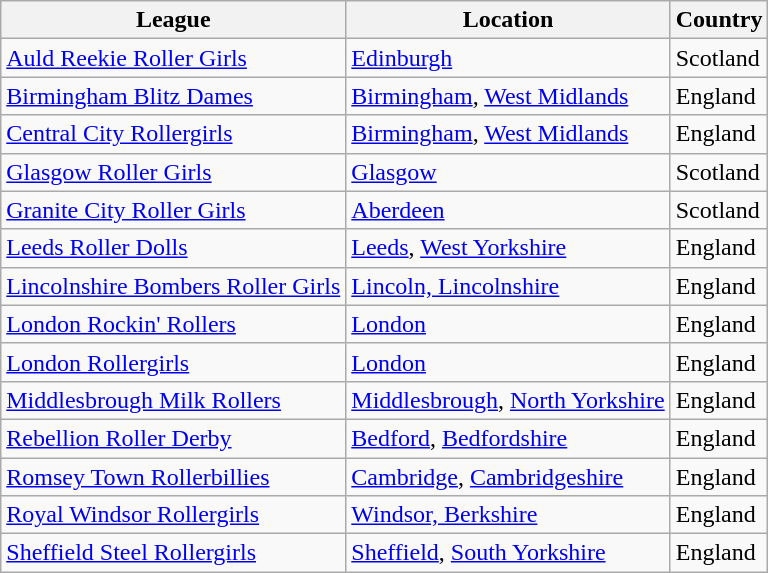<table class="wikitable sortable">
<tr>
<th>League</th>
<th>Location</th>
<th>Country</th>
</tr>
<tr>
<td><a href='#'>Auld Reekie Roller Girls</a></td>
<td><a href='#'>Edinburgh</a></td>
<td>Scotland</td>
</tr>
<tr>
<td><a href='#'>Birmingham Blitz Dames</a></td>
<td><a href='#'>Birmingham</a>, <a href='#'>West Midlands</a></td>
<td>England</td>
</tr>
<tr>
<td><a href='#'>Central City Rollergirls</a></td>
<td><a href='#'>Birmingham</a>, <a href='#'>West Midlands</a></td>
<td>England</td>
</tr>
<tr>
<td><a href='#'>Glasgow Roller Girls</a></td>
<td><a href='#'>Glasgow</a></td>
<td>Scotland</td>
</tr>
<tr>
<td><a href='#'>Granite City Roller Girls</a></td>
<td><a href='#'>Aberdeen</a></td>
<td>Scotland</td>
</tr>
<tr>
<td><a href='#'>Leeds Roller Dolls</a></td>
<td><a href='#'>Leeds</a>, <a href='#'>West Yorkshire</a></td>
<td>England</td>
</tr>
<tr>
<td><a href='#'>Lincolnshire Bombers Roller Girls</a></td>
<td><a href='#'>Lincoln, Lincolnshire</a></td>
<td>England</td>
</tr>
<tr>
<td><a href='#'>London Rockin' Rollers</a></td>
<td><a href='#'>London</a></td>
<td>England</td>
</tr>
<tr>
<td><a href='#'>London Rollergirls</a></td>
<td><a href='#'>London</a></td>
<td>England</td>
</tr>
<tr>
<td><a href='#'>Middlesbrough Milk Rollers</a></td>
<td><a href='#'>Middlesbrough</a>, <a href='#'>North Yorkshire</a></td>
<td>England</td>
</tr>
<tr>
<td><a href='#'>Rebellion Roller Derby</a></td>
<td><a href='#'>Bedford</a>, <a href='#'>Bedfordshire</a></td>
<td>England</td>
</tr>
<tr>
<td><a href='#'>Romsey Town Rollerbillies</a></td>
<td><a href='#'>Cambridge</a>, <a href='#'>Cambridgeshire</a></td>
<td>England</td>
</tr>
<tr>
<td><a href='#'>Royal Windsor Rollergirls</a></td>
<td><a href='#'>Windsor, Berkshire</a></td>
<td>England</td>
</tr>
<tr>
<td><a href='#'>Sheffield Steel Rollergirls</a></td>
<td><a href='#'>Sheffield</a>, <a href='#'>South Yorkshire</a></td>
<td>England</td>
</tr>
</table>
